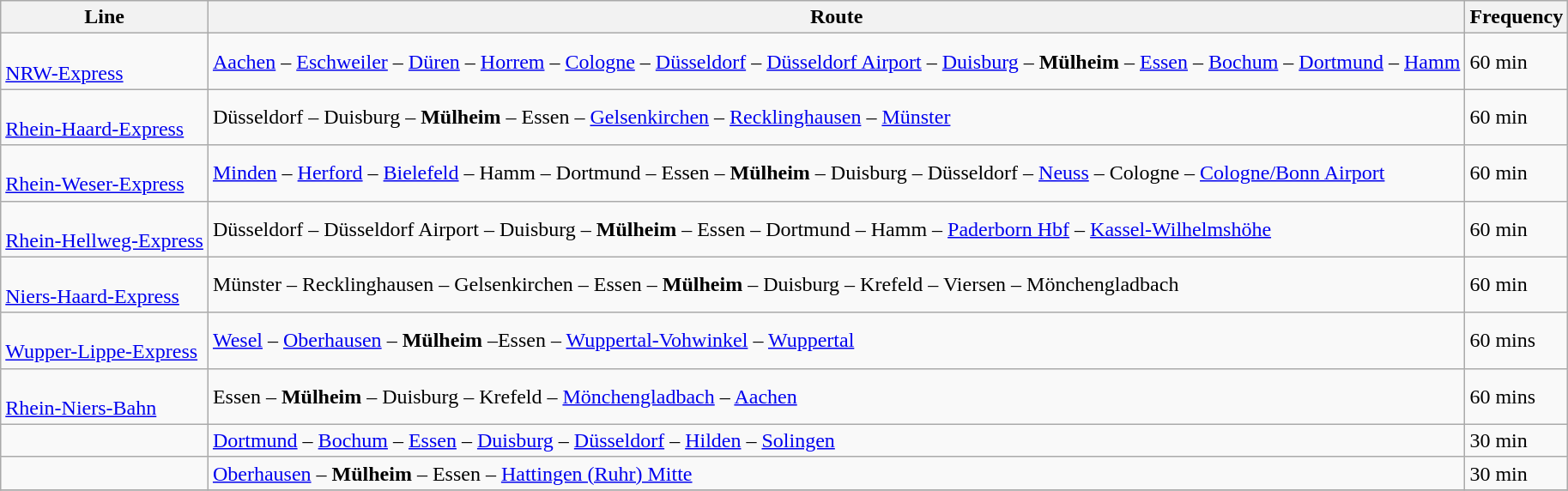<table class="wikitable">
<tr>
<th>Line</th>
<th>Route</th>
<th>Frequency</th>
</tr>
<tr>
<td> <br> <a href='#'>NRW-Express</a></td>
<td><a href='#'>Aachen</a> – <a href='#'>Eschweiler</a> – <a href='#'>Düren</a> – <a href='#'>Horrem</a> – <a href='#'>Cologne</a> – <a href='#'>Düsseldorf</a> – <a href='#'>Düsseldorf Airport</a> – <a href='#'>Duisburg</a> – <strong>Mülheim</strong> – <a href='#'>Essen</a> – <a href='#'>Bochum</a> – <a href='#'>Dortmund</a> – <a href='#'>Hamm</a></td>
<td>60 min</td>
</tr>
<tr>
<td> <br> <a href='#'>Rhein-Haard-Express</a></td>
<td>Düsseldorf – Duisburg – <strong>Mülheim</strong> – Essen – <a href='#'>Gelsenkirchen</a> – <a href='#'>Recklinghausen</a> – <a href='#'>Münster</a></td>
<td>60 min</td>
</tr>
<tr>
<td><br><a href='#'>Rhein-Weser-Express</a></td>
<td><a href='#'>Minden</a> – <a href='#'>Herford</a> – <a href='#'>Bielefeld</a> – Hamm – Dortmund – Essen – <strong>Mülheim</strong> – Duisburg –  Düsseldorf – <a href='#'>Neuss</a> – Cologne – <a href='#'>Cologne/Bonn Airport</a></td>
<td>60 min</td>
</tr>
<tr>
<td><br><a href='#'>Rhein-Hellweg-Express</a></td>
<td>Düsseldorf – Düsseldorf Airport – Duisburg – <strong>Mülheim</strong> – Essen – Dortmund – Hamm – <a href='#'>Paderborn Hbf</a> – <a href='#'>Kassel-Wilhelmshöhe</a></td>
<td>60 min</td>
</tr>
<tr>
<td><br><a href='#'>Niers-Haard-Express</a></td>
<td>Münster –  Recklinghausen – Gelsenkirchen – Essen – <strong>Mülheim</strong> – Duisburg – Krefeld – Viersen – Mönchengladbach</td>
<td>60 min</td>
</tr>
<tr>
<td><br><a href='#'>Wupper-Lippe-Express</a></td>
<td><a href='#'>Wesel</a> – <a href='#'>Oberhausen</a> – <strong>Mülheim</strong> –Essen – <a href='#'>Wuppertal-Vohwinkel</a> – <a href='#'>Wuppertal</a></td>
<td>60 mins</td>
</tr>
<tr>
<td><br><a href='#'>Rhein-Niers-Bahn</a></td>
<td>Essen – <strong>Mülheim</strong> – Duisburg – Krefeld – <a href='#'>Mönchengladbach</a> – <a href='#'>Aachen</a></td>
<td>60 mins</td>
</tr>
<tr>
<td></td>
<td><a href='#'>Dortmund</a> – <a href='#'>Bochum</a> – <a href='#'>Essen</a> –  <a href='#'>Duisburg</a> –  <a href='#'>Düsseldorf</a> – <a href='#'>Hilden</a>  – <a href='#'>Solingen</a></td>
<td>30 min</td>
</tr>
<tr>
<td></td>
<td><a href='#'>Oberhausen</a> – <strong>Mülheim</strong> – Essen – <a href='#'>Hattingen (Ruhr) Mitte</a></td>
<td>30 min</td>
</tr>
<tr>
</tr>
</table>
